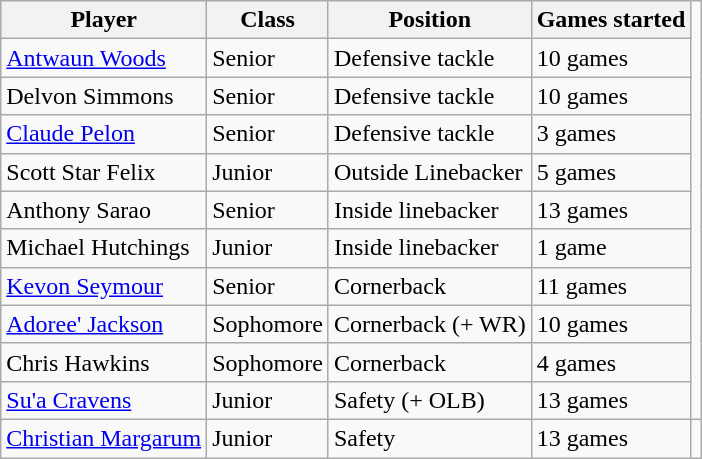<table class="wikitable">
<tr ;>
<th>Player</th>
<th>Class</th>
<th>Position</th>
<th>Games started</th>
</tr>
<tr>
<td><a href='#'>Antwaun Woods</a></td>
<td>Senior </td>
<td>Defensive tackle</td>
<td>10 games</td>
</tr>
<tr>
<td>Delvon Simmons</td>
<td>Senior </td>
<td>Defensive tackle</td>
<td>10 games</td>
</tr>
<tr>
<td><a href='#'>Claude Pelon</a></td>
<td>Senior </td>
<td>Defensive tackle</td>
<td>3 games</td>
</tr>
<tr>
<td>Scott Star Felix</td>
<td>Junior </td>
<td>Outside Linebacker</td>
<td>5 games</td>
</tr>
<tr>
<td>Anthony Sarao</td>
<td>Senior </td>
<td>Inside linebacker</td>
<td>13 games</td>
</tr>
<tr>
<td>Michael Hutchings</td>
<td>Junior</td>
<td>Inside linebacker</td>
<td>1 game</td>
</tr>
<tr>
<td><a href='#'>Kevon Seymour</a></td>
<td>Senior</td>
<td>Cornerback</td>
<td>11 games</td>
</tr>
<tr>
<td><a href='#'>Adoree' Jackson</a></td>
<td>Sophomore</td>
<td>Cornerback (+ WR)</td>
<td>10 games</td>
</tr>
<tr>
<td>Chris Hawkins</td>
<td>Sophomore </td>
<td>Cornerback</td>
<td>4 games</td>
</tr>
<tr>
<td><a href='#'>Su'a Cravens</a></td>
<td>Junior</td>
<td>Safety (+ OLB)</td>
<td>13 games</td>
</tr>
<tr>
<td><a href='#'>Christian Margarum</a></td>
<td>Junior</td>
<td>Safety</td>
<td>13 games</td>
<td></td>
</tr>
</table>
